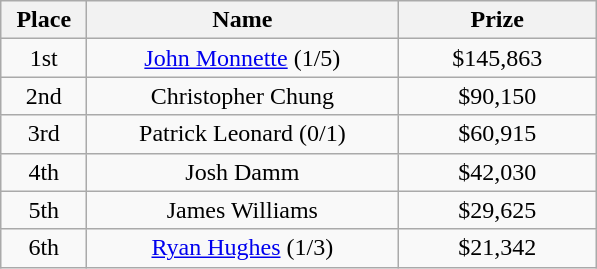<table class="wikitable">
<tr>
<th width="50">Place</th>
<th width="200">Name</th>
<th width="125">Prize</th>
</tr>
<tr>
<td align = "center">1st</td>
<td align = "center"> <a href='#'>John Monnette</a> (1/5)</td>
<td align = "center">$145,863</td>
</tr>
<tr>
<td align = "center">2nd</td>
<td align = "center"> Christopher Chung</td>
<td align = "center">$90,150</td>
</tr>
<tr>
<td align = "center">3rd</td>
<td align = "center"> Patrick Leonard (0/1)</td>
<td align = "center">$60,915</td>
</tr>
<tr>
<td align = "center">4th</td>
<td align = "center"> Josh Damm</td>
<td align = "center">$42,030</td>
</tr>
<tr>
<td align = "center">5th</td>
<td align = "center"> James Williams</td>
<td align = "center">$29,625</td>
</tr>
<tr>
<td align = "center">6th</td>
<td align = "center"> <a href='#'>Ryan Hughes</a> (1/3)</td>
<td align = "center">$21,342</td>
</tr>
</table>
